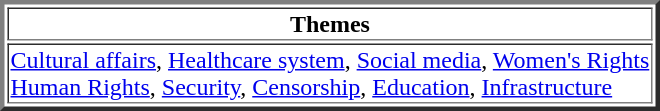<table border="3" style="margin-left: 3em;">
<tr>
<td colspan="2" style="text-align:center;"><strong>Themes</strong></td>
</tr>
<tr>
<td><a href='#'>Cultural affairs</a>, <a href='#'>Healthcare system</a>, <a href='#'>Social media</a>, <a href='#'>Women's Rights</a><br> <a href='#'>Human Rights</a>, <a href='#'>Security</a>, <a href='#'>Censorship</a>, <a href='#'>Education</a>, <a href='#'>Infrastructure</a></td>
</tr>
</table>
